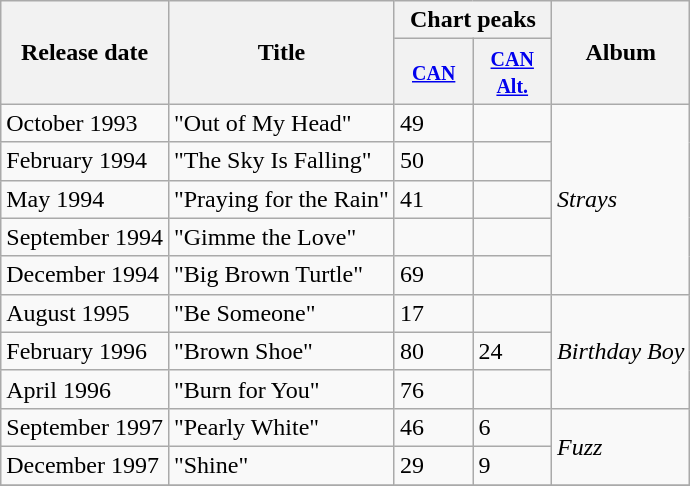<table class="wikitable">
<tr>
<th rowspan="2">Release date</th>
<th rowspan="2">Title</th>
<th colspan="2">Chart peaks</th>
<th rowspan="2">Album</th>
</tr>
<tr>
<th style="width:45px;"><small><a href='#'>CAN</a><br></small></th>
<th style="width:45px;"><small><a href='#'>CAN<br>Alt.</a><br></small></th>
</tr>
<tr>
<td>October 1993</td>
<td>"Out of My Head"</td>
<td>49</td>
<td></td>
<td rowspan="5"><em>Strays</em></td>
</tr>
<tr>
<td>February 1994</td>
<td>"The Sky Is Falling"</td>
<td>50</td>
<td></td>
</tr>
<tr>
<td>May 1994</td>
<td>"Praying for the Rain"</td>
<td>41</td>
<td></td>
</tr>
<tr>
<td>September 1994</td>
<td>"Gimme the Love"</td>
<td></td>
<td></td>
</tr>
<tr>
<td>December 1994</td>
<td>"Big Brown Turtle"</td>
<td>69</td>
<td></td>
</tr>
<tr>
<td>August 1995</td>
<td>"Be Someone"</td>
<td>17</td>
<td></td>
<td rowspan="3"><em>Birthday Boy</em></td>
</tr>
<tr>
<td>February 1996</td>
<td>"Brown Shoe"</td>
<td>80</td>
<td>24</td>
</tr>
<tr>
<td>April 1996</td>
<td>"Burn for You"</td>
<td>76</td>
<td></td>
</tr>
<tr>
<td>September 1997</td>
<td>"Pearly White"</td>
<td>46</td>
<td>6</td>
<td rowspan="2"><em>Fuzz</em></td>
</tr>
<tr>
<td>December 1997</td>
<td>"Shine"</td>
<td>29</td>
<td>9</td>
</tr>
<tr>
</tr>
</table>
